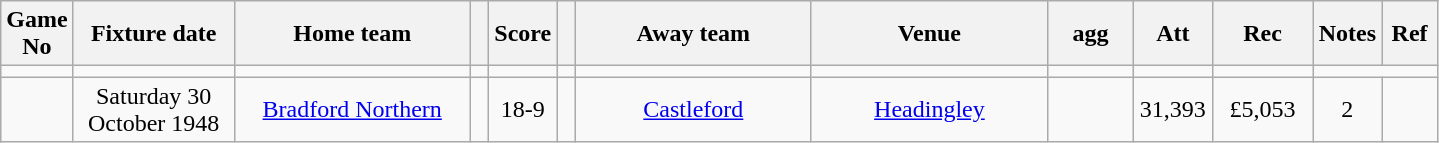<table class="wikitable" style="text-align:center;">
<tr>
<th width=20 abbr="No">Game No</th>
<th width=100 abbr="Date">Fixture date</th>
<th width=150 abbr="Home team">Home team</th>
<th width=5 abbr="space"></th>
<th width=20 abbr="Score">Score</th>
<th width=5 abbr="space"></th>
<th width=150 abbr="Away team">Away team</th>
<th width=150 abbr="Venue">Venue</th>
<th width=50 abbr="agg">agg</th>
<th width=45 abbr="Att">Att</th>
<th width=60 abbr="Rec">Rec</th>
<th width=20 abbr="Notes">Notes</th>
<th width=30 abbr="Ref">Ref</th>
</tr>
<tr>
<td></td>
<td></td>
<td></td>
<td></td>
<td></td>
<td></td>
<td></td>
<td></td>
<td></td>
<td></td>
<td></td>
</tr>
<tr>
<td></td>
<td>Saturday 30 October 1948</td>
<td><a href='#'>Bradford Northern</a></td>
<td></td>
<td>18-9</td>
<td></td>
<td><a href='#'>Castleford</a></td>
<td><a href='#'>Headingley</a></td>
<td></td>
<td>31,393</td>
<td>£5,053</td>
<td>2</td>
<td></td>
</tr>
</table>
